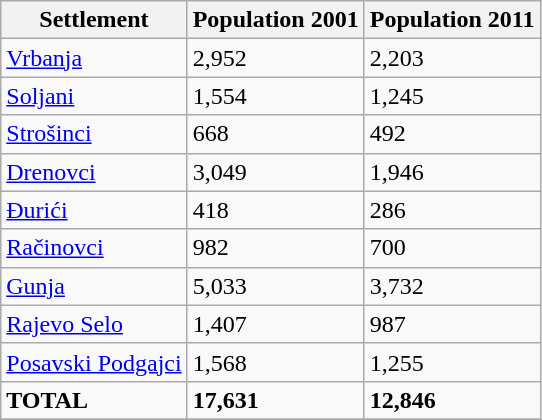<table class="wikitable">
<tr>
<th>Settlement</th>
<th>Population 2001</th>
<th>Population 2011</th>
</tr>
<tr>
<td><a href='#'>Vrbanja</a></td>
<td>2,952</td>
<td>2,203</td>
</tr>
<tr>
<td><a href='#'>Soljani</a></td>
<td>1,554</td>
<td>1,245</td>
</tr>
<tr>
<td><a href='#'>Strošinci</a></td>
<td>668</td>
<td>492</td>
</tr>
<tr>
<td><a href='#'>Drenovci</a></td>
<td>3,049</td>
<td>1,946</td>
</tr>
<tr>
<td><a href='#'>Đurići</a></td>
<td>418</td>
<td>286</td>
</tr>
<tr>
<td><a href='#'>Račinovci</a></td>
<td>982</td>
<td>700</td>
</tr>
<tr>
<td><a href='#'>Gunja</a></td>
<td>5,033</td>
<td>3,732</td>
</tr>
<tr>
<td><a href='#'>Rajevo Selo</a></td>
<td>1,407</td>
<td>987</td>
</tr>
<tr>
<td><a href='#'>Posavski Podgajci</a></td>
<td>1,568</td>
<td>1,255</td>
</tr>
<tr>
<td><strong>TOTAL</strong></td>
<td><strong>17,631</strong></td>
<td><strong>12,846</strong></td>
</tr>
<tr>
</tr>
</table>
